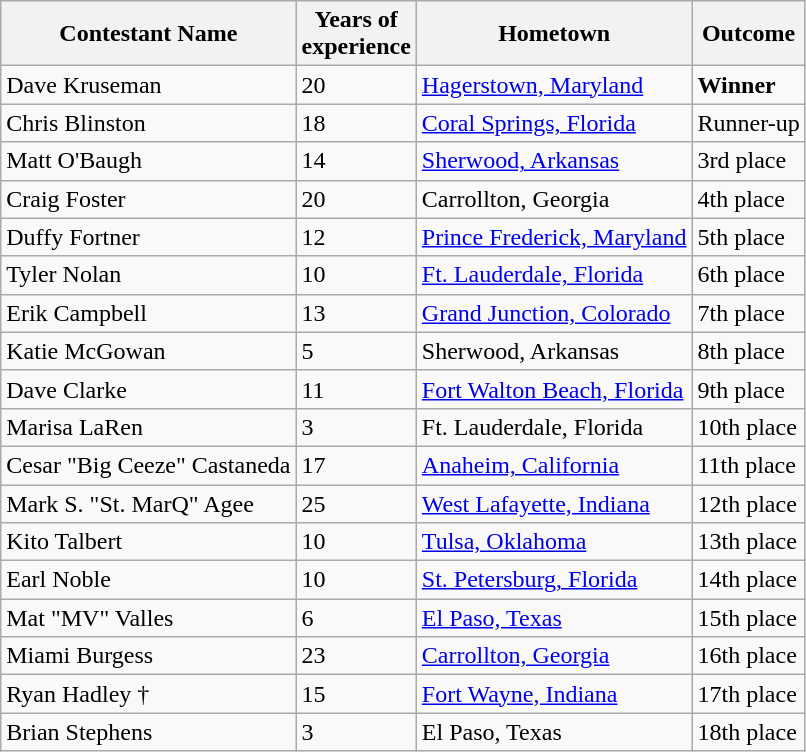<table class="wikitable sortable">
<tr>
<th>Contestant Name</th>
<th>Years of<br>experience</th>
<th>Hometown</th>
<th>Outcome</th>
</tr>
<tr>
<td>Dave Kruseman</td>
<td>20</td>
<td><a href='#'>Hagerstown, Maryland</a></td>
<td><strong>Winner</strong></td>
</tr>
<tr>
<td>Chris Blinston</td>
<td>18</td>
<td><a href='#'>Coral Springs, Florida</a></td>
<td>Runner-up</td>
</tr>
<tr>
<td>Matt O'Baugh</td>
<td>14</td>
<td><a href='#'>Sherwood, Arkansas</a></td>
<td>3rd place</td>
</tr>
<tr>
<td>Craig Foster</td>
<td>20</td>
<td>Carrollton, Georgia</td>
<td>4th place</td>
</tr>
<tr>
<td>Duffy Fortner</td>
<td>12</td>
<td><a href='#'>Prince Frederick, Maryland</a></td>
<td>5th place</td>
</tr>
<tr>
<td>Tyler Nolan</td>
<td>10</td>
<td><a href='#'>Ft. Lauderdale, Florida</a></td>
<td>6th place</td>
</tr>
<tr>
<td>Erik Campbell</td>
<td>13</td>
<td><a href='#'>Grand Junction, Colorado</a></td>
<td>7th place</td>
</tr>
<tr>
<td>Katie McGowan</td>
<td>5</td>
<td>Sherwood, Arkansas</td>
<td>8th place</td>
</tr>
<tr>
<td>Dave Clarke</td>
<td>11</td>
<td><a href='#'>Fort Walton Beach, Florida</a></td>
<td>9th place</td>
</tr>
<tr>
<td>Marisa LaRen</td>
<td>3</td>
<td>Ft. Lauderdale, Florida</td>
<td>10th place</td>
</tr>
<tr>
<td>Cesar "Big Ceeze" Castaneda</td>
<td>17</td>
<td><a href='#'>Anaheim, California</a></td>
<td>11th place</td>
</tr>
<tr>
<td>Mark S. "St. MarQ" Agee</td>
<td>25</td>
<td><a href='#'>West Lafayette, Indiana</a></td>
<td>12th place</td>
</tr>
<tr>
<td>Kito Talbert</td>
<td>10</td>
<td><a href='#'>Tulsa, Oklahoma</a></td>
<td>13th place</td>
</tr>
<tr>
<td>Earl Noble</td>
<td>10</td>
<td><a href='#'>St. Petersburg, Florida</a></td>
<td>14th place</td>
</tr>
<tr>
<td>Mat "MV" Valles</td>
<td>6</td>
<td><a href='#'>El Paso, Texas</a></td>
<td>15th place</td>
</tr>
<tr>
<td>Miami Burgess</td>
<td>23</td>
<td><a href='#'>Carrollton, Georgia</a></td>
<td>16th place</td>
</tr>
<tr>
<td>Ryan Hadley †</td>
<td>15</td>
<td><a href='#'>Fort Wayne, Indiana</a></td>
<td>17th place</td>
</tr>
<tr>
<td>Brian Stephens</td>
<td>3</td>
<td>El Paso, Texas</td>
<td>18th place</td>
</tr>
</table>
